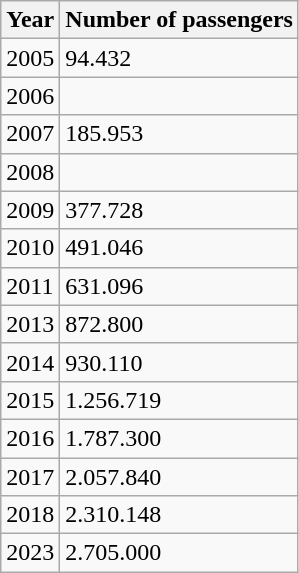<table class="wikitable sortable">
<tr>
<th>Year</th>
<th>Number of passengers</th>
</tr>
<tr>
<td>2005</td>
<td>94.432</td>
</tr>
<tr>
<td>2006</td>
<td></td>
</tr>
<tr>
<td>2007</td>
<td>185.953</td>
</tr>
<tr>
<td>2008</td>
<td></td>
</tr>
<tr>
<td>2009</td>
<td>377.728</td>
</tr>
<tr>
<td>2010</td>
<td>491.046</td>
</tr>
<tr>
<td>2011</td>
<td>631.096</td>
</tr>
<tr>
<td>2013</td>
<td>872.800</td>
</tr>
<tr>
<td>2014</td>
<td>930.110</td>
</tr>
<tr>
<td>2015</td>
<td>1.256.719</td>
</tr>
<tr>
<td>2016</td>
<td>1.787.300</td>
</tr>
<tr>
<td>2017</td>
<td>2.057.840</td>
</tr>
<tr>
<td>2018</td>
<td>2.310.148</td>
</tr>
<tr>
<td>2023</td>
<td>2.705.000</td>
</tr>
</table>
